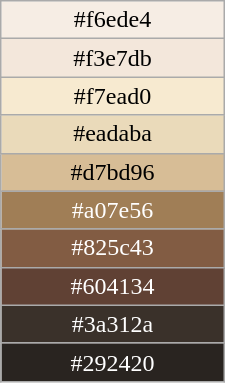<table class=wikitable style="text-align:center; min-width:150px">
<tr style="background-color:#f6ede4; color:#000000">
<td>#f6ede4</td>
</tr>
<tr style="background-color:#f3e7db; color:#000000">
<td>#f3e7db</td>
</tr>
<tr style="background-color:#f7ead0; color:#000000">
<td>#f7ead0</td>
</tr>
<tr style="background-color:#eadaba; color:#000000">
<td>#eadaba</td>
</tr>
<tr style="background-color:#d7bd96; color:#000000">
<td>#d7bd96</td>
</tr>
<tr style="background-color:#a07e56; color:#ffffff">
<td>#a07e56</td>
</tr>
<tr style="background-color:#825c43; color:#ffffff">
<td>#825c43</td>
</tr>
<tr style="background-color:#604134; color:#ffffff">
<td>#604134</td>
</tr>
<tr style="background-color:#3a312a; color:#ffffff">
<td>#3a312a</td>
</tr>
<tr style="background-color:#292420; color:#ffffff">
<td>#292420</td>
</tr>
</table>
